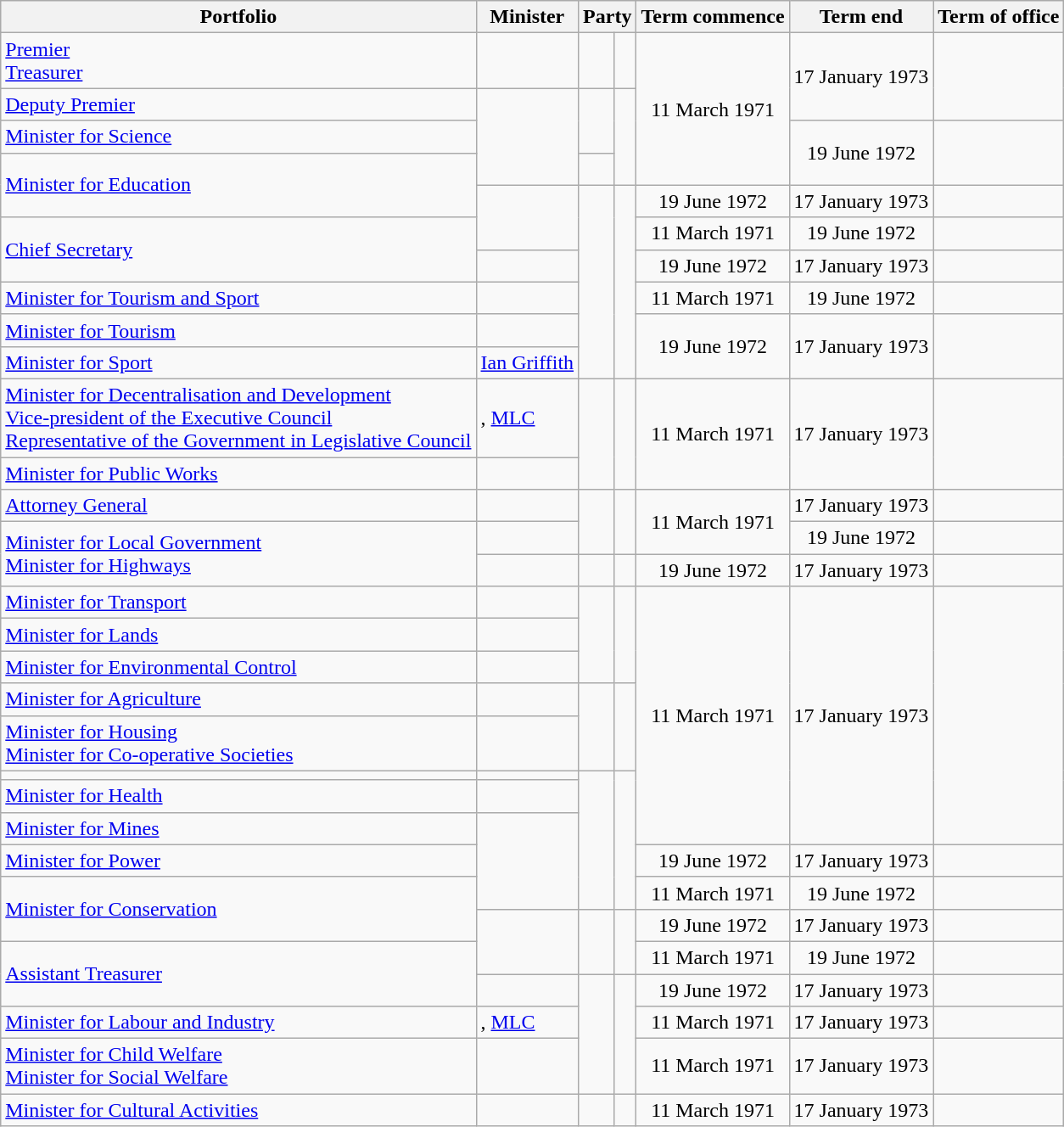<table class="wikitable sortable">
<tr>
<th>Portfolio</th>
<th>Minister</th>
<th colspan=2>Party</th>
<th>Term commence</th>
<th>Term end</th>
<th>Term of office</th>
</tr>
<tr>
<td><a href='#'>Premier</a><br><a href='#'>Treasurer</a></td>
<td></td>
<td> </td>
<td></td>
<td rowspan=4 align=center>11 March 1971</td>
<td rowspan=2 align=center>17 January 1973</td>
<td rowspan=2 align=right></td>
</tr>
<tr>
<td><a href='#'>Deputy Premier</a></td>
<td rowspan=3></td>
<td rowspan=2 > </td>
<td rowspan=3></td>
</tr>
<tr>
<td><a href='#'>Minister for Science</a></td>
<td rowspan=2 align=center>19 June 1972</td>
<td rowspan=2 align=right></td>
</tr>
<tr>
<td rowspan=2><a href='#'>Minister for Education</a></td>
<td> </td>
</tr>
<tr>
<td rowspan=2></td>
<td rowspan=6 > </td>
<td rowspan=6></td>
<td align=center>19 June 1972</td>
<td align=center>17 January 1973</td>
<td align=right></td>
</tr>
<tr>
<td rowspan=2><a href='#'>Chief Secretary</a></td>
<td align=center>11 March 1971</td>
<td align=center>19 June 1972</td>
<td align=right></td>
</tr>
<tr>
<td></td>
<td align=center>19 June 1972</td>
<td align=center>17 January 1973</td>
<td align=right></td>
</tr>
<tr>
<td><a href='#'>Minister for Tourism and Sport</a></td>
<td></td>
<td align=center>11 March 1971</td>
<td align=center>19 June 1972</td>
<td align=right></td>
</tr>
<tr>
<td><a href='#'>Minister for Tourism</a></td>
<td></td>
<td rowspan=2 align=center>19 June 1972</td>
<td rowspan=2 align=center>17 January 1973</td>
<td rowspan=2 align=right></td>
</tr>
<tr>
<td><a href='#'>Minister for Sport</a></td>
<td><a href='#'>Ian Griffith</a></td>
</tr>
<tr>
<td><a href='#'>Minister for Decentralisation and Development</a><br><a href='#'>Vice-president of the Executive Council</a><br><a href='#'>Representative of the Government in Legislative Council</a></td>
<td>, <a href='#'>MLC</a></td>
<td rowspan=2 > </td>
<td rowspan=2></td>
<td rowspan=2 align=center>11 March 1971</td>
<td rowspan=2 align=center>17 January 1973</td>
<td rowspan=2 align=right></td>
</tr>
<tr>
<td><a href='#'>Minister for Public Works</a></td>
<td></td>
</tr>
<tr>
<td><a href='#'>Attorney General</a></td>
<td> </td>
<td rowspan=2 > </td>
<td rowspan=2></td>
<td rowspan=2 align=center>11 March 1971</td>
<td align=center>17 January 1973</td>
<td align=right></td>
</tr>
<tr>
<td rowspan=2><a href='#'>Minister for Local Government</a><br><a href='#'>Minister for Highways</a></td>
<td></td>
<td align=center>19 June 1972</td>
<td align=right></td>
</tr>
<tr>
<td></td>
<td> </td>
<td></td>
<td align=center>19 June 1972</td>
<td align=center>17 January 1973</td>
<td align=right></td>
</tr>
<tr>
<td><a href='#'>Minister for Transport</a></td>
<td></td>
<td rowspan=3 > </td>
<td rowspan=3></td>
<td rowspan=8 align=center>11 March 1971</td>
<td rowspan=8 align=center>17 January 1973</td>
<td rowspan=8 align=right></td>
</tr>
<tr>
<td><a href='#'>Minister for Lands</a></td>
<td></td>
</tr>
<tr>
<td><a href='#'>Minister for Environmental Control</a></td>
<td></td>
</tr>
<tr>
<td><a href='#'>Minister for Agriculture</a></td>
<td></td>
<td rowspan=2 > </td>
<td rowspan=2></td>
</tr>
<tr>
<td><a href='#'>Minister for Housing</a><br><a href='#'>Minister for Co-operative Societies</a></td>
<td></td>
</tr>
<tr>
<td></td>
<td></td>
<td rowspan=5 > </td>
<td rowspan=5></td>
</tr>
<tr>
<td><a href='#'>Minister for Health</a></td>
<td></td>
</tr>
<tr>
<td><a href='#'>Minister for Mines</a></td>
<td rowspan=3></td>
</tr>
<tr>
<td><a href='#'>Minister for Power</a></td>
<td align=center>19 June 1972</td>
<td align=center>17 January 1973</td>
<td align=right></td>
</tr>
<tr>
<td rowspan=2><a href='#'>Minister for Conservation</a></td>
<td align=center>11 March 1971</td>
<td align=center>19 June 1972</td>
<td align=right></td>
</tr>
<tr>
<td rowspan=2></td>
<td rowspan=2 > </td>
<td rowspan=2></td>
<td align=center>19 June 1972</td>
<td align=center>17 January 1973</td>
<td align=right></td>
</tr>
<tr>
<td rowspan=2><a href='#'>Assistant Treasurer</a></td>
<td align=center>11 March 1971</td>
<td align=center>19 June 1972</td>
<td align=right></td>
</tr>
<tr>
<td></td>
<td rowspan=3 > </td>
<td rowspan=3></td>
<td align=center>19 June 1972</td>
<td align=center>17 January 1973</td>
<td align=right></td>
</tr>
<tr>
<td><a href='#'>Minister for Labour and Industry</a></td>
<td>, <a href='#'>MLC</a></td>
<td align=center>11 March 1971</td>
<td align=center>17 January 1973</td>
<td align=right></td>
</tr>
<tr>
<td><a href='#'>Minister for Child Welfare</a><br><a href='#'>Minister for Social Welfare</a></td>
<td></td>
<td align=center>11 March 1971</td>
<td align=center>17 January 1973</td>
<td align=right></td>
</tr>
<tr>
<td><a href='#'>Minister for Cultural Activities</a></td>
<td></td>
<td> </td>
<td></td>
<td align=center>11 March 1971</td>
<td align=center>17 January 1973</td>
<td align=right></td>
</tr>
</table>
